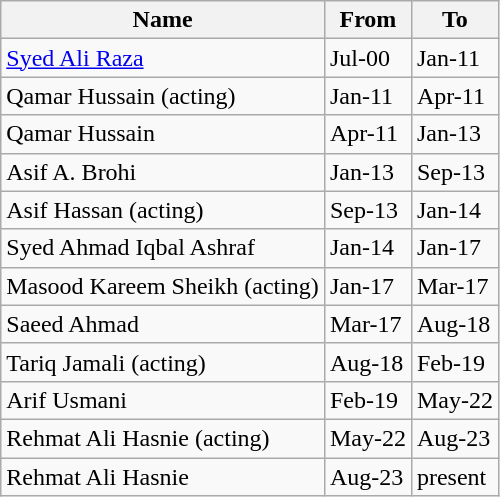<table class="wikitable">
<tr>
<th>Name</th>
<th>From</th>
<th>To</th>
</tr>
<tr>
<td><a href='#'>Syed Ali Raza</a></td>
<td>Jul-00</td>
<td>Jan-11</td>
</tr>
<tr>
<td>Qamar Hussain (acting)</td>
<td>Jan-11</td>
<td>Apr-11</td>
</tr>
<tr>
<td>Qamar Hussain</td>
<td>Apr-11</td>
<td>Jan-13</td>
</tr>
<tr>
<td>Asif A. Brohi</td>
<td>Jan-13</td>
<td>Sep-13</td>
</tr>
<tr>
<td>Asif Hassan (acting)</td>
<td>Sep-13</td>
<td>Jan-14</td>
</tr>
<tr>
<td>Syed Ahmad Iqbal Ashraf</td>
<td>Jan-14</td>
<td>Jan-17</td>
</tr>
<tr>
<td>Masood Kareem Sheikh (acting)</td>
<td>Jan-17</td>
<td>Mar-17</td>
</tr>
<tr>
<td>Saeed Ahmad</td>
<td>Mar-17</td>
<td>Aug-18</td>
</tr>
<tr>
<td>Tariq Jamali (acting)</td>
<td>Aug-18</td>
<td>Feb-19</td>
</tr>
<tr>
<td>Arif Usmani</td>
<td>Feb-19</td>
<td>May-22</td>
</tr>
<tr>
<td>Rehmat Ali Hasnie (acting)</td>
<td>May-22</td>
<td>Aug-23</td>
</tr>
<tr>
<td>Rehmat Ali Hasnie</td>
<td>Aug-23</td>
<td>present</td>
</tr>
</table>
